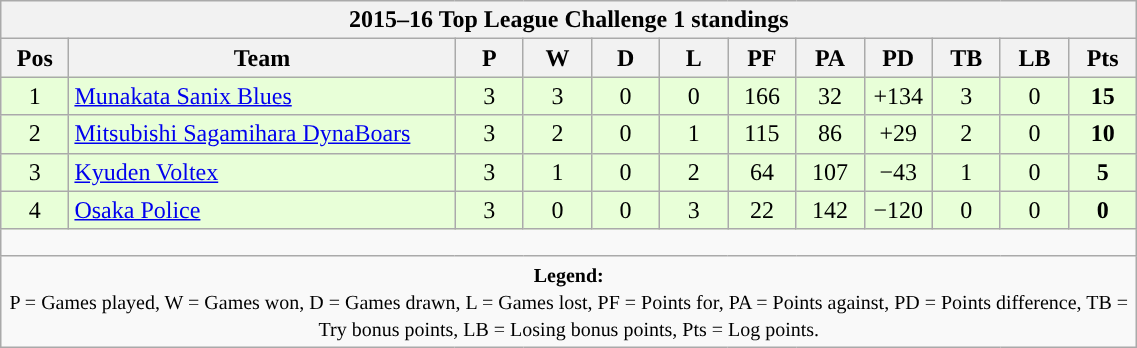<table class="wikitable" style="text-align:center; font-size:100%; width:60%;">
<tr>
<th colspan="100%" cellpadding="0" cellspacing="0"><strong>2015–16 Top League Challenge 1 standings</strong></th>
</tr>
<tr>
<th style="width:6%;">Pos</th>
<th style="width:34%;">Team</th>
<th style="width:6%;">P</th>
<th style="width:6%;">W</th>
<th style="width:6%;">D</th>
<th style="width:6%;">L</th>
<th style="width:6%;">PF</th>
<th style="width:6%;">PA</th>
<th style="width:6%;">PD</th>
<th style="width:6%;">TB</th>
<th style="width:6%;">LB</th>
<th style="width:6%;">Pts<br></th>
</tr>
<tr style="background:#E8FFD8;">
<td>1</td>
<td style="text-align:left;"><a href='#'>Munakata Sanix Blues</a></td>
<td>3</td>
<td>3</td>
<td>0</td>
<td>0</td>
<td>166</td>
<td>32</td>
<td>+134</td>
<td>3</td>
<td>0</td>
<td><strong>15</strong></td>
</tr>
<tr style="background:#E8FFD8;">
<td>2</td>
<td style="text-align:left;"><a href='#'>Mitsubishi Sagamihara DynaBoars</a></td>
<td>3</td>
<td>2</td>
<td>0</td>
<td>1</td>
<td>115</td>
<td>86</td>
<td>+29</td>
<td>2</td>
<td>0</td>
<td><strong>10</strong></td>
</tr>
<tr style="background:#E8FFD8;">
<td>3</td>
<td style="text-align:left;"><a href='#'>Kyuden Voltex</a></td>
<td>3</td>
<td>1</td>
<td>0</td>
<td>2</td>
<td>64</td>
<td>107</td>
<td>−43</td>
<td>1</td>
<td>0</td>
<td><strong>5</strong></td>
</tr>
<tr style="background:#E8FFD8;">
<td>4</td>
<td style="text-align:left;"><a href='#'>Osaka Police</a></td>
<td>3</td>
<td>0</td>
<td>0</td>
<td>3</td>
<td>22</td>
<td>142</td>
<td>−120</td>
<td>0</td>
<td>0</td>
<td><strong>0</strong></td>
</tr>
<tr>
<td colspan="100%" style="height:10px;"></td>
</tr>
<tr>
<td colspan="100%"><small><strong>Legend:</strong> <br> P = Games played, W = Games won, D = Games drawn, L = Games lost, PF = Points for, PA = Points against, PD = Points difference, TB = Try bonus points, LB = Losing bonus points, Pts = Log points.</small></td>
</tr>
</table>
